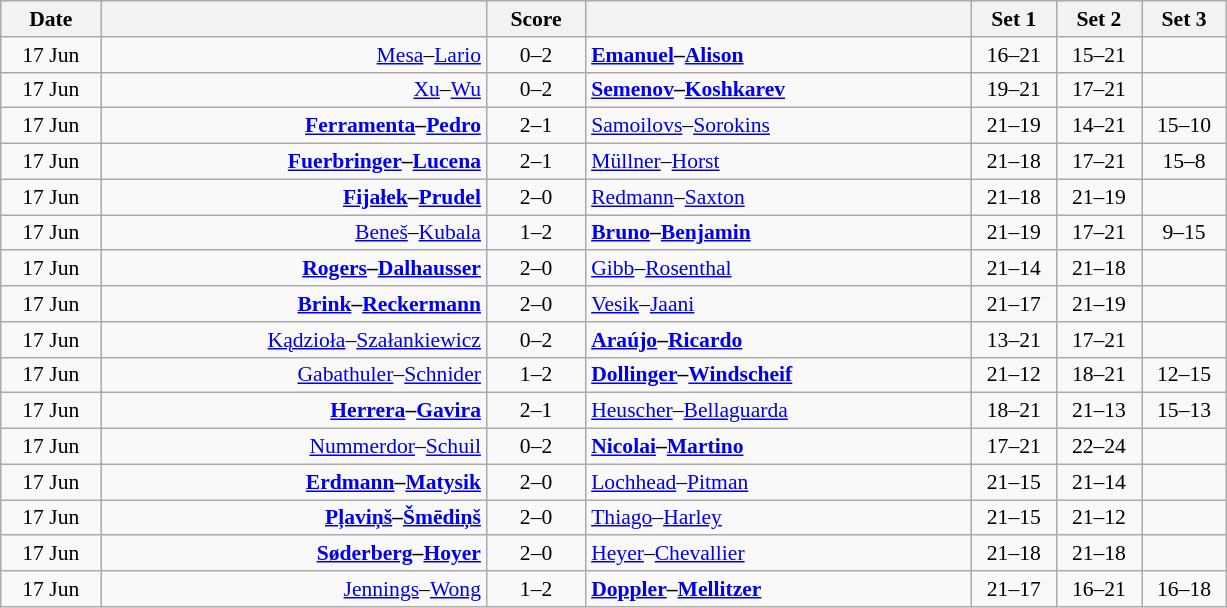<table class="wikitable" style="text-align: center; font-size:90% ">
<tr>
<th width="60">Date</th>
<th align="right" width="250"></th>
<th width="60">Score</th>
<th align="left" width="250"></th>
<th width="50">Set 1</th>
<th width="50">Set 2</th>
<th width="50">Set 3</th>
</tr>
<tr>
<td>17 Jun</td>
<td align=right><a href='#'>Mesa</a>–<a href='#'>Lario</a> </td>
<td align=center>0–2</td>
<td align=left> <strong><a href='#'>Emanuel</a>–<a href='#'>Alison</a></strong></td>
<td>16–21</td>
<td>15–21</td>
<td></td>
</tr>
<tr>
<td>17 Jun</td>
<td align=right><a href='#'>Xu</a>–<a href='#'>Wu</a> </td>
<td align=center>0–2</td>
<td align=left> <strong><a href='#'>Semenov</a>–<a href='#'>Koshkarev</a></strong></td>
<td>19–21</td>
<td>17–21</td>
<td></td>
</tr>
<tr>
<td>17 Jun</td>
<td align=right><strong><a href='#'>Ferramenta</a>–<a href='#'>Pedro</a> </strong></td>
<td align=center>2–1</td>
<td align=left> <a href='#'>Samoilovs</a>–<a href='#'>Sorokins</a></td>
<td>21–19</td>
<td>14–21</td>
<td>15–10</td>
</tr>
<tr>
<td>17 Jun</td>
<td align=right><strong><a href='#'>Fuerbringer</a>–<a href='#'>Lucena</a> </strong></td>
<td align=center>2–1</td>
<td align=left> <a href='#'>Müllner</a>–<a href='#'>Horst</a></td>
<td>21–18</td>
<td>17–21</td>
<td>15–8</td>
</tr>
<tr>
<td>17 Jun</td>
<td align=right><strong><a href='#'>Fijałek</a>–<a href='#'>Prudel</a> </strong></td>
<td align=center>2–0</td>
<td align=left> <a href='#'>Redmann</a>–<a href='#'>Saxton</a></td>
<td>21–18</td>
<td>21–19</td>
<td></td>
</tr>
<tr>
<td>17 Jun</td>
<td align=right><a href='#'>Beneš</a>–<a href='#'>Kubala</a> </td>
<td align=center>1–2</td>
<td align=left> <strong><a href='#'>Bruno</a>–<a href='#'>Benjamin</a></strong></td>
<td>21–19</td>
<td>17–21</td>
<td>9–15</td>
</tr>
<tr>
<td>17 Jun</td>
<td align=right><strong><a href='#'>Rogers</a>–<a href='#'>Dalhausser</a> </strong></td>
<td align=center>2–0</td>
<td align=left> <a href='#'>Gibb</a>–<a href='#'>Rosenthal</a></td>
<td>21–14</td>
<td>21–18</td>
<td></td>
</tr>
<tr>
<td>17 Jun</td>
<td align=right><strong><a href='#'>Brink</a>–<a href='#'>Reckermann</a> </strong></td>
<td align=center>2–0</td>
<td align=left> <a href='#'>Vesik</a>–<a href='#'>Jaani</a></td>
<td>21–17</td>
<td>21–19</td>
<td></td>
</tr>
<tr>
<td>17 Jun</td>
<td align=right><a href='#'>Kądzioła</a>–<a href='#'>Szałankiewicz</a> </td>
<td align=center>0–2</td>
<td align=left><strong> <a href='#'>Araújo</a>–<a href='#'>Ricardo</a></strong></td>
<td>13–21</td>
<td>17–21</td>
<td></td>
</tr>
<tr>
<td>17 Jun</td>
<td align=right><a href='#'>Gabathuler</a>–<a href='#'>Schnider</a> </td>
<td align=center>1–2</td>
<td align=left><strong> <a href='#'>Dollinger</a>–<a href='#'>Windscheif</a></strong></td>
<td>21–12</td>
<td>18–21</td>
<td>12–15</td>
</tr>
<tr>
<td>17 Jun</td>
<td align=right><strong><a href='#'>Herrera</a>–<a href='#'>Gavira</a> </strong></td>
<td align=center>2–1</td>
<td align=left> <a href='#'>Heuscher</a>–<a href='#'>Bellaguarda</a></td>
<td>18–21</td>
<td>21–13</td>
<td>15–13</td>
</tr>
<tr>
<td>17 Jun</td>
<td align=right><a href='#'>Nummerdor</a>–<a href='#'>Schuil</a> </td>
<td align=center>0–2</td>
<td align=left> <strong><a href='#'>Nicolai</a>–<a href='#'>Martino</a></strong></td>
<td>17–21</td>
<td>22–24</td>
<td></td>
</tr>
<tr>
<td>17 Jun</td>
<td align=right><strong><a href='#'>Erdmann</a>–<a href='#'>Matysik</a> </strong></td>
<td align=center>2–0</td>
<td align=left> <a href='#'>Lochhead</a>–<a href='#'>Pitman</a></td>
<td>21–15</td>
<td>21–14</td>
<td></td>
</tr>
<tr>
<td>17 Jun</td>
<td align=right><strong><a href='#'>Pļaviņš</a>–<a href='#'>Šmēdiņš</a> </strong></td>
<td align=center>2–0</td>
<td align=left> <a href='#'>Thiago</a>–<a href='#'>Harley</a></td>
<td>21–15</td>
<td>21–12</td>
<td></td>
</tr>
<tr>
<td>17 Jun</td>
<td align=right><strong><a href='#'>Søderberg</a>–<a href='#'>Hoyer</a> </strong></td>
<td align=center>2–0</td>
<td align=left> <a href='#'>Heyer</a>–<a href='#'>Chevallier</a></td>
<td>21–18</td>
<td>21–18</td>
<td></td>
</tr>
<tr>
<td>17 Jun</td>
<td align=right><a href='#'>Jennings</a>–<a href='#'>Wong</a> </td>
<td align=center>1–2</td>
<td align=left> <strong><a href='#'>Doppler</a>–<a href='#'>Mellitzer</a></strong></td>
<td>21–17</td>
<td>16–21</td>
<td>16–18</td>
</tr>
</table>
